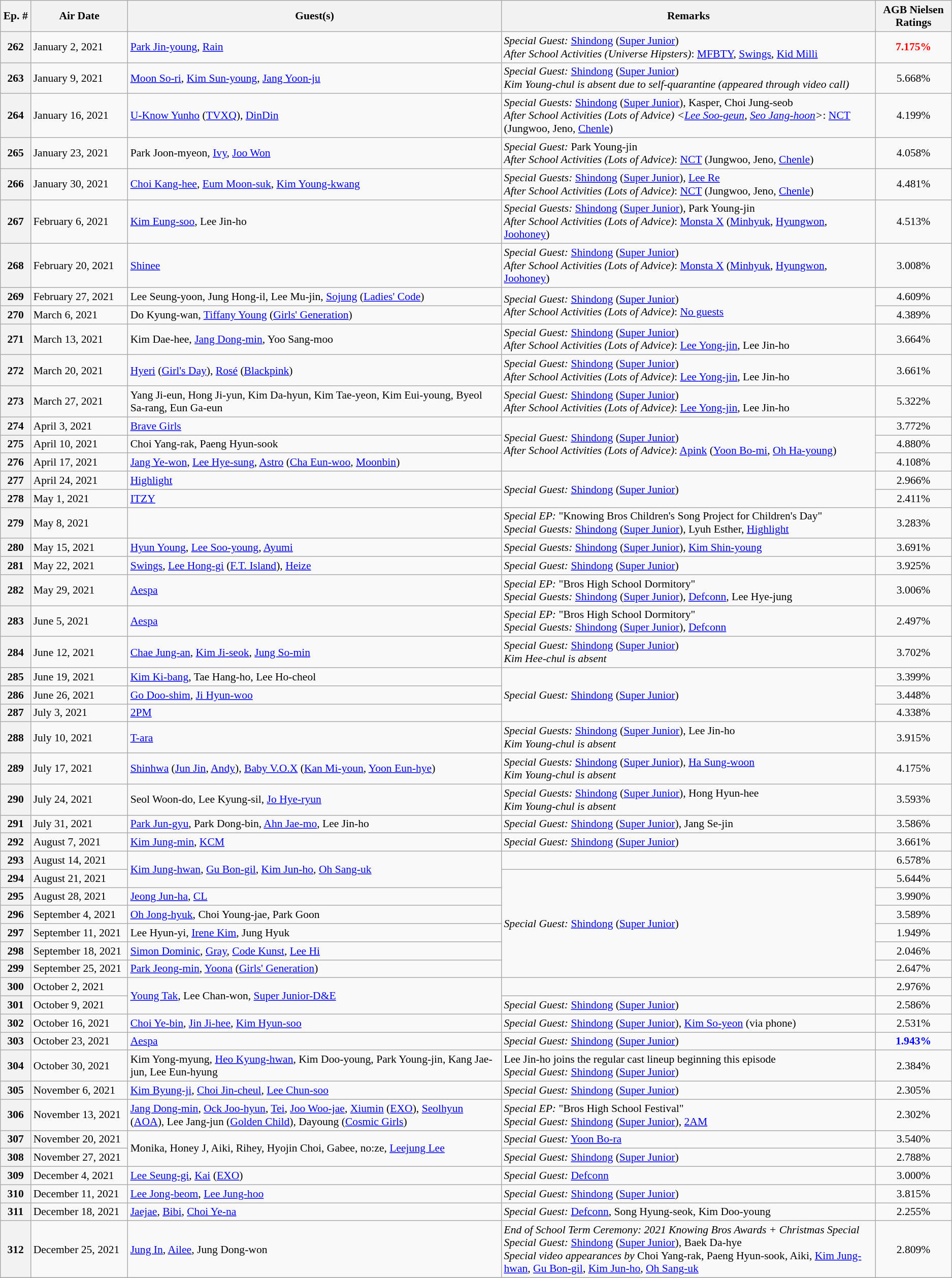<table class="wikitable" style = "font-size: 90%;">
<tr>
<th width=35>Ep. #</th>
<th width=130>Air Date</th>
<th width=550>Guest(s)</th>
<th width=550>Remarks</th>
<th width=100>AGB Nielsen Ratings</th>
</tr>
<tr>
<th>262</th>
<td>January 2, 2021</td>
<td><a href='#'>Park Jin-young</a>, <a href='#'>Rain</a></td>
<td><em>Special Guest:</em> <a href='#'>Shindong</a> (<a href='#'>Super Junior</a>)<br><em>After School Activities (Universe Hipsters)</em>: <a href='#'>MFBTY</a>, <a href='#'>Swings</a>, <a href='#'>Kid Milli</a></td>
<td style="text-align:center;color:red"><strong>7.175%</strong></td>
</tr>
<tr>
<th>263</th>
<td>January 9, 2021</td>
<td><a href='#'>Moon So-ri</a>, <a href='#'>Kim Sun-young</a>, <a href='#'>Jang Yoon-ju</a></td>
<td><em>Special Guest:</em> <a href='#'>Shindong</a> (<a href='#'>Super Junior</a>)<br><em>Kim Young-chul is absent due to self-quarantine (appeared through video call)</em></td>
<td style="text-align:center;">5.668%</td>
</tr>
<tr>
<th>264</th>
<td>January 16, 2021</td>
<td><a href='#'>U-Know Yunho</a> (<a href='#'>TVXQ</a>), <a href='#'>DinDin</a></td>
<td><em>Special Guests:</em> <a href='#'>Shindong</a> (<a href='#'>Super Junior</a>), Kasper, Choi Jung-seob<br><em>After School Activities (Lots of Advice) <<a href='#'>Lee Soo-geun</a>, <a href='#'>Seo Jang-hoon</a>></em>: <a href='#'>NCT</a> (Jungwoo, Jeno, <a href='#'>Chenle</a>)</td>
<td style="text-align:center;">4.199%</td>
</tr>
<tr>
<th>265</th>
<td>January 23, 2021</td>
<td>Park Joon-myeon, <a href='#'>Ivy</a>, <a href='#'>Joo Won</a></td>
<td><em>Special Guest:</em> Park Young-jin<br><em>After School Activities (Lots of Advice)</em>: <a href='#'>NCT</a> (Jungwoo, Jeno, <a href='#'>Chenle</a>)</td>
<td style="text-align:center;">4.058%</td>
</tr>
<tr>
<th>266</th>
<td>January 30, 2021</td>
<td><a href='#'>Choi Kang-hee</a>, <a href='#'>Eum Moon-suk</a>, <a href='#'>Kim Young-kwang</a></td>
<td><em>Special Guests:</em> <a href='#'>Shindong</a> (<a href='#'>Super Junior</a>), <a href='#'>Lee Re</a><br><em>After School Activities (Lots of Advice)</em>: <a href='#'>NCT</a> (Jungwoo, Jeno, <a href='#'>Chenle</a>)</td>
<td style="text-align:center;">4.481%</td>
</tr>
<tr>
<th>267</th>
<td>February 6, 2021</td>
<td><a href='#'>Kim Eung-soo</a>, Lee Jin-ho</td>
<td><em>Special Guests:</em> <a href='#'>Shindong</a> (<a href='#'>Super Junior</a>), Park Young-jin<br><em>After School Activities (Lots of Advice)</em>: <a href='#'>Monsta X</a> (<a href='#'>Minhyuk</a>, <a href='#'>Hyungwon</a>, <a href='#'>Joohoney</a>)</td>
<td style="text-align:center;">4.513%</td>
</tr>
<tr>
<th>268</th>
<td>February 20, 2021</td>
<td><a href='#'>Shinee</a></td>
<td><em>Special Guest:</em> <a href='#'>Shindong</a> (<a href='#'>Super Junior</a>)<br><em>After School Activities (Lots of Advice)</em>: <a href='#'>Monsta X</a> (<a href='#'>Minhyuk</a>, <a href='#'>Hyungwon</a>, <a href='#'>Joohoney</a>)</td>
<td style="text-align:center;">3.008%</td>
</tr>
<tr>
<th>269</th>
<td>February 27, 2021</td>
<td>Lee Seung-yoon, Jung Hong-il, Lee Mu-jin, <a href='#'>Sojung</a> (<a href='#'>Ladies' Code</a>)</td>
<td rowspan="2"><em>Special Guest:</em> <a href='#'>Shindong</a> (<a href='#'>Super Junior</a>)<br><em>After School Activities (Lots of Advice)</em>: <a href='#'>No guests</a></td>
<td style="text-align:center;">4.609%</td>
</tr>
<tr>
<th>270</th>
<td>March 6, 2021</td>
<td>Do Kyung-wan, <a href='#'>Tiffany Young</a> (<a href='#'>Girls' Generation</a>)</td>
<td style="text-align:center;">4.389%</td>
</tr>
<tr>
<th>271</th>
<td>March 13, 2021</td>
<td>Kim Dae-hee, <a href='#'>Jang Dong-min</a>, Yoo Sang-moo</td>
<td><em>Special Guest:</em> <a href='#'>Shindong</a> (<a href='#'>Super Junior</a>)<br><em>After School Activities (Lots of Advice)</em>: <a href='#'>Lee Yong-jin</a>, Lee Jin-ho</td>
<td style="text-align:center;">3.664%</td>
</tr>
<tr>
<th>272</th>
<td>March 20, 2021</td>
<td><a href='#'>Hyeri</a> (<a href='#'>Girl's Day</a>), <a href='#'>Rosé</a> (<a href='#'>Blackpink</a>)</td>
<td><em>Special Guest:</em> <a href='#'>Shindong</a> (<a href='#'>Super Junior</a>)<br><em>After School Activities (Lots of Advice)</em>: <a href='#'>Lee Yong-jin</a>, Lee Jin-ho</td>
<td style="text-align:center;">3.661%</td>
</tr>
<tr>
<th>273</th>
<td>March 27, 2021</td>
<td>Yang Ji-eun, Hong Ji-yun, Kim Da-hyun, Kim Tae-yeon, Kim Eui-young, Byeol Sa-rang, Eun Ga-eun</td>
<td><em>Special Guest:</em> <a href='#'>Shindong</a> (<a href='#'>Super Junior</a>)<br><em>After School Activities (Lots of Advice)</em>: <a href='#'>Lee Yong-jin</a>, Lee Jin-ho</td>
<td style="text-align:center;">5.322%</td>
</tr>
<tr>
<th>274</th>
<td>April 3, 2021</td>
<td><a href='#'>Brave Girls</a></td>
<td rowspan="3"><em>Special Guest:</em> <a href='#'>Shindong</a> (<a href='#'>Super Junior</a>)<br><em>After School Activities (Lots of Advice)</em>: <a href='#'>Apink</a> (<a href='#'>Yoon Bo-mi</a>, <a href='#'>Oh Ha-young</a>)</td>
<td style="text-align:center;">3.772%</td>
</tr>
<tr>
<th>275</th>
<td>April 10, 2021</td>
<td>Choi Yang-rak, Paeng Hyun-sook</td>
<td style="text-align:center;">4.880%</td>
</tr>
<tr>
<th>276</th>
<td>April 17, 2021</td>
<td><a href='#'>Jang Ye-won</a>, <a href='#'>Lee Hye-sung</a>, <a href='#'>Astro</a> (<a href='#'>Cha Eun-woo</a>, <a href='#'>Moonbin</a>)</td>
<td style="text-align:center;">4.108%</td>
</tr>
<tr>
<th>277</th>
<td>April 24, 2021</td>
<td><a href='#'>Highlight</a></td>
<td rowspan="2"><em>Special Guest:</em> <a href='#'>Shindong</a> (<a href='#'>Super Junior</a>)</td>
<td style="text-align:center;">2.966%</td>
</tr>
<tr>
<th>278</th>
<td>May 1, 2021</td>
<td><a href='#'>ITZY</a></td>
<td style="text-align:center;">2.411%</td>
</tr>
<tr>
<th>279</th>
<td>May 8, 2021</td>
<td></td>
<td><em>Special EP:</em> "Knowing Bros Children's Song Project for Children's Day"<br><em>Special Guests:</em> <a href='#'>Shindong</a> (<a href='#'>Super Junior</a>), Lyuh Esther, <a href='#'>Highlight</a></td>
<td style="text-align:center;">3.283%</td>
</tr>
<tr>
<th>280</th>
<td>May 15, 2021</td>
<td><a href='#'>Hyun Young</a>, <a href='#'>Lee Soo-young</a>, <a href='#'>Ayumi</a></td>
<td><em>Special Guests:</em> <a href='#'>Shindong</a> (<a href='#'>Super Junior</a>), <a href='#'>Kim Shin-young</a></td>
<td style="text-align:center;">3.691%</td>
</tr>
<tr>
<th>281</th>
<td>May 22, 2021</td>
<td><a href='#'>Swings</a>, <a href='#'>Lee Hong-gi</a> (<a href='#'>F.T. Island</a>), <a href='#'>Heize</a></td>
<td><em>Special Guest:</em> <a href='#'>Shindong</a> (<a href='#'>Super Junior</a>)</td>
<td style="text-align:center;">3.925%</td>
</tr>
<tr>
<th>282</th>
<td>May 29, 2021</td>
<td><a href='#'>Aespa</a></td>
<td><em>Special EP:</em> "Bros High School Dormitory"<br><em>Special Guests:</em> <a href='#'>Shindong</a> (<a href='#'>Super Junior</a>), <a href='#'>Defconn</a>, Lee Hye-jung</td>
<td style="text-align:center;">3.006%</td>
</tr>
<tr>
<th>283</th>
<td>June 5, 2021</td>
<td><a href='#'>Aespa</a></td>
<td><em>Special EP:</em> "Bros High School Dormitory"<br><em>Special Guests:</em> <a href='#'>Shindong</a> (<a href='#'>Super Junior</a>), <a href='#'>Defconn</a></td>
<td style="text-align:center;">2.497%</td>
</tr>
<tr>
<th>284</th>
<td>June 12, 2021</td>
<td><a href='#'>Chae Jung-an</a>, <a href='#'>Kim Ji-seok</a>, <a href='#'>Jung So-min</a></td>
<td><em>Special Guest:</em> <a href='#'>Shindong</a> (<a href='#'>Super Junior</a>)<br><em>Kim Hee-chul is absent</em></td>
<td style="text-align:center;">3.702%</td>
</tr>
<tr>
<th>285</th>
<td>June 19, 2021</td>
<td><a href='#'>Kim Ki-bang</a>, Tae Hang-ho, Lee Ho-cheol</td>
<td rowspan="3"><em>Special Guest:</em> <a href='#'>Shindong</a> (<a href='#'>Super Junior</a>)</td>
<td style="text-align:center;">3.399%</td>
</tr>
<tr>
<th>286</th>
<td>June 26, 2021</td>
<td><a href='#'>Go Doo-shim</a>, <a href='#'>Ji Hyun-woo</a></td>
<td style="text-align:center;">3.448%</td>
</tr>
<tr>
<th>287</th>
<td>July 3, 2021</td>
<td><a href='#'>2PM</a></td>
<td style="text-align:center;">4.338%</td>
</tr>
<tr>
<th>288</th>
<td>July 10, 2021</td>
<td><a href='#'>T-ara</a></td>
<td><em>Special Guests:</em> <a href='#'>Shindong</a> (<a href='#'>Super Junior</a>), Lee Jin-ho<br><em>Kim Young-chul is absent</em></td>
<td style="text-align:center;">3.915%</td>
</tr>
<tr>
<th>289</th>
<td>July 17, 2021</td>
<td><a href='#'>Shinhwa</a> (<a href='#'>Jun Jin</a>, <a href='#'>Andy</a>), <a href='#'>Baby V.O.X</a> (<a href='#'>Kan Mi-youn</a>, <a href='#'>Yoon Eun-hye</a>)</td>
<td><em>Special Guests:</em> <a href='#'>Shindong</a> (<a href='#'>Super Junior</a>), <a href='#'>Ha Sung-woon</a><br><em>Kim Young-chul is absent</em></td>
<td style="text-align:center;">4.175%</td>
</tr>
<tr>
<th>290</th>
<td>July 24, 2021</td>
<td>Seol Woon-do, Lee Kyung-sil, <a href='#'>Jo Hye-ryun</a></td>
<td><em>Special Guests:</em> <a href='#'>Shindong</a> (<a href='#'>Super Junior</a>), Hong Hyun-hee<br><em>Kim Young-chul is absent</em></td>
<td style="text-align:center;">3.593%</td>
</tr>
<tr>
<th>291</th>
<td>July 31, 2021</td>
<td><a href='#'>Park Jun-gyu</a>, Park Dong-bin, <a href='#'>Ahn Jae-mo</a>, Lee Jin-ho</td>
<td><em>Special Guest:</em> <a href='#'>Shindong</a> (<a href='#'>Super Junior</a>), Jang Se-jin</td>
<td style="text-align:center;">3.586%</td>
</tr>
<tr>
<th>292</th>
<td>August 7, 2021</td>
<td><a href='#'>Kim Jung-min</a>, <a href='#'>KCM</a></td>
<td><em>Special Guest:</em> <a href='#'>Shindong</a> (<a href='#'>Super Junior</a>)</td>
<td style="text-align:center;">3.661%</td>
</tr>
<tr>
<th>293</th>
<td>August 14, 2021</td>
<td rowspan="2"><a href='#'>Kim Jung-hwan</a>, <a href='#'>Gu Bon-gil</a>, <a href='#'>Kim Jun-ho</a>, <a href='#'>Oh Sang-uk</a></td>
<td></td>
<td style="text-align:center;">6.578%</td>
</tr>
<tr>
<th>294</th>
<td>August 21, 2021</td>
<td rowspan="6"><em>Special Guest:</em> <a href='#'>Shindong</a> (<a href='#'>Super Junior</a>)</td>
<td style="text-align:center;">5.644%</td>
</tr>
<tr>
<th>295</th>
<td>August 28, 2021</td>
<td><a href='#'>Jeong Jun-ha</a>, <a href='#'>CL</a></td>
<td style="text-align:center;">3.990%</td>
</tr>
<tr>
<th>296</th>
<td>September 4, 2021</td>
<td><a href='#'>Oh Jong-hyuk</a>, Choi Young-jae, Park Goon</td>
<td style="text-align:center;">3.589%</td>
</tr>
<tr>
<th>297</th>
<td>September 11, 2021</td>
<td>Lee Hyun-yi, <a href='#'>Irene Kim</a>, Jung Hyuk</td>
<td style="text-align:center;">1.949%</td>
</tr>
<tr>
<th>298</th>
<td>September 18, 2021</td>
<td><a href='#'>Simon Dominic</a>, <a href='#'>Gray</a>, <a href='#'>Code Kunst</a>, <a href='#'>Lee Hi</a></td>
<td style="text-align:center;">2.046%</td>
</tr>
<tr>
<th>299</th>
<td>September 25, 2021</td>
<td><a href='#'>Park Jeong-min</a>, <a href='#'>Yoona</a> (<a href='#'>Girls' Generation</a>)</td>
<td style="text-align:center;">2.647%</td>
</tr>
<tr>
<th>300</th>
<td>October 2, 2021</td>
<td rowspan="2"><a href='#'>Young Tak</a>, Lee Chan-won, <a href='#'>Super Junior-D&E</a></td>
<td></td>
<td style="text-align:center;">2.976%</td>
</tr>
<tr>
<th>301</th>
<td>October 9, 2021</td>
<td><em>Special Guest:</em> <a href='#'>Shindong</a> (<a href='#'>Super Junior</a>)</td>
<td style="text-align:center;">2.586%</td>
</tr>
<tr>
<th>302</th>
<td>October 16, 2021</td>
<td><a href='#'>Choi Ye-bin</a>, <a href='#'>Jin Ji-hee</a>, <a href='#'>Kim Hyun-soo</a></td>
<td><em>Special Guest:</em> <a href='#'>Shindong</a> (<a href='#'>Super Junior</a>), <a href='#'>Kim So-yeon</a> (via phone)</td>
<td style="text-align:center;">2.531%</td>
</tr>
<tr>
<th>303</th>
<td>October 23, 2021</td>
<td><a href='#'>Aespa</a></td>
<td><em>Special Guest:</em> <a href='#'>Shindong</a> (<a href='#'>Super Junior</a>)</td>
<td style="text-align:center;color:blue"><strong>1.943%</strong></td>
</tr>
<tr>
<th>304</th>
<td>October 30, 2021</td>
<td>Kim Yong-myung, <a href='#'>Heo Kyung-hwan</a>, Kim Doo-young, Park Young-jin, Kang Jae-jun, Lee Eun-hyung</td>
<td>Lee Jin-ho joins the regular cast lineup beginning this episode<br><em>Special Guest:</em> <a href='#'>Shindong</a> (<a href='#'>Super Junior</a>)</td>
<td style="text-align:center;">2.384%</td>
</tr>
<tr>
<th>305</th>
<td>November 6, 2021</td>
<td><a href='#'>Kim Byung-ji</a>, <a href='#'>Choi Jin-cheul</a>, <a href='#'>Lee Chun-soo</a></td>
<td><em>Special Guest:</em> <a href='#'>Shindong</a> (<a href='#'>Super Junior</a>)</td>
<td style="text-align:center;">2.305%</td>
</tr>
<tr>
<th>306</th>
<td>November 13, 2021</td>
<td><a href='#'>Jang Dong-min</a>, <a href='#'>Ock Joo-hyun</a>, <a href='#'>Tei</a>, <a href='#'>Joo Woo-jae</a>, <a href='#'>Xiumin</a> (<a href='#'>EXO</a>), <a href='#'>Seolhyun</a> (<a href='#'>AOA</a>), Lee Jang-jun (<a href='#'>Golden Child</a>), Dayoung (<a href='#'>Cosmic Girls</a>)</td>
<td><em>Special EP:</em> "Bros High School Festival"<br><em>Special Guest:</em> <a href='#'>Shindong</a> (<a href='#'>Super Junior</a>), <a href='#'>2AM</a></td>
<td style="text-align:center;">2.302%</td>
</tr>
<tr>
<th>307</th>
<td>November 20, 2021</td>
<td rowspan="2">Monika, Honey J, Aiki, Rihey, Hyojin Choi, Gabee, no:ze, <a href='#'>Leejung Lee</a></td>
<td><em>Special Guest:</em> <a href='#'>Yoon Bo-ra</a></td>
<td style="text-align:center;">3.540%</td>
</tr>
<tr>
<th>308</th>
<td>November 27, 2021</td>
<td><em>Special Guest:</em> <a href='#'>Shindong</a> (<a href='#'>Super Junior</a>)</td>
<td style="text-align:center;">2.788%</td>
</tr>
<tr>
<th>309</th>
<td>December 4, 2021</td>
<td><a href='#'>Lee Seung-gi</a>, <a href='#'>Kai</a> (<a href='#'>EXO</a>)</td>
<td><em>Special Guest:</em> <a href='#'>Defconn</a></td>
<td style="text-align:center;">3.000%</td>
</tr>
<tr>
<th>310</th>
<td>December 11, 2021</td>
<td><a href='#'>Lee Jong-beom</a>, <a href='#'>Lee Jung-hoo</a></td>
<td><em>Special Guest:</em> <a href='#'>Shindong</a> (<a href='#'>Super Junior</a>)</td>
<td style="text-align:center;">3.815%</td>
</tr>
<tr>
<th>311</th>
<td>December 18, 2021</td>
<td><a href='#'>Jaejae</a>, <a href='#'>Bibi</a>, <a href='#'>Choi Ye-na</a></td>
<td><em>Special Guest:</em> <a href='#'>Defconn</a>, Song Hyung-seok, Kim Doo-young</td>
<td style="text-align:center;">2.255%</td>
</tr>
<tr>
<th>312</th>
<td>December 25, 2021</td>
<td><a href='#'>Jung In</a>, <a href='#'>Ailee</a>, Jung Dong-won</td>
<td><em>End of School Term Ceremony: 2021 Knowing Bros Awards + Christmas Special</em><br><em>Special Guest:</em> <a href='#'>Shindong</a> (<a href='#'>Super Junior</a>), Baek Da-hye<br><em>Special video appearances by</em> Choi Yang-rak, Paeng Hyun-sook, Aiki, <a href='#'>Kim Jung-hwan</a>, <a href='#'>Gu Bon-gil</a>, <a href='#'>Kim Jun-ho</a>, <a href='#'>Oh Sang-uk</a></td>
<td style="text-align:center;">2.809%</td>
</tr>
<tr>
</tr>
</table>
